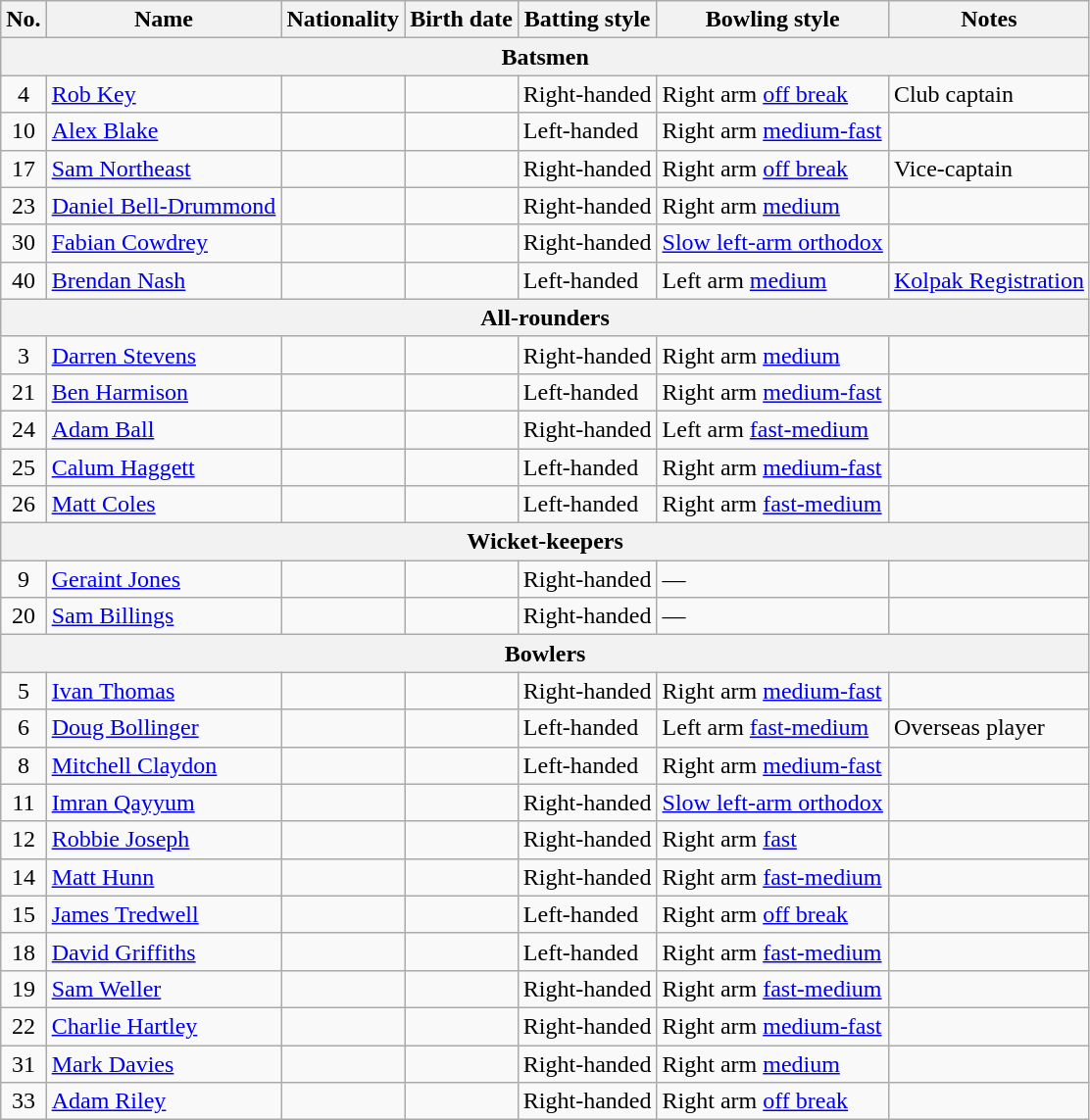<table class="wikitable">
<tr>
<th>No.</th>
<th>Name</th>
<th>Nationality</th>
<th>Birth date</th>
<th>Batting style</th>
<th>Bowling style</th>
<th>Notes</th>
</tr>
<tr>
<th colspan="7">Batsmen</th>
</tr>
<tr>
<td style="text-align:center">4</td>
<td><a href='#'>Rob Key</a></td>
<td></td>
<td></td>
<td>Right-handed</td>
<td>Right arm <a href='#'>off break</a></td>
<td>Club captain</td>
</tr>
<tr>
<td style="text-align:center">10</td>
<td><a href='#'>Alex Blake</a></td>
<td></td>
<td></td>
<td>Left-handed</td>
<td>Right arm <a href='#'>medium-fast</a></td>
<td></td>
</tr>
<tr>
<td style="text-align:center">17</td>
<td><a href='#'>Sam Northeast</a></td>
<td></td>
<td></td>
<td>Right-handed</td>
<td>Right arm <a href='#'>off break</a></td>
<td>Vice-captain</td>
</tr>
<tr>
<td style="text-align:center">23</td>
<td><a href='#'>Daniel Bell-Drummond</a></td>
<td></td>
<td></td>
<td>Right-handed</td>
<td>Right arm <a href='#'>medium</a></td>
<td></td>
</tr>
<tr>
<td style="text-align:center">30</td>
<td><a href='#'>Fabian Cowdrey</a></td>
<td></td>
<td></td>
<td>Right-handed</td>
<td><a href='#'>Slow left-arm orthodox</a></td>
<td></td>
</tr>
<tr>
<td style="text-align:center">40</td>
<td><a href='#'>Brendan Nash</a></td>
<td></td>
<td></td>
<td>Left-handed</td>
<td>Left arm <a href='#'>medium</a></td>
<td><a href='#'>Kolpak Registration</a></td>
</tr>
<tr>
<th colspan="7">All-rounders</th>
</tr>
<tr>
<td style="text-align:center">3</td>
<td><a href='#'>Darren Stevens</a></td>
<td></td>
<td></td>
<td>Right-handed</td>
<td>Right arm <a href='#'>medium</a></td>
<td></td>
</tr>
<tr>
<td style="text-align:center">21</td>
<td><a href='#'>Ben Harmison</a></td>
<td></td>
<td></td>
<td>Left-handed</td>
<td>Right arm <a href='#'>medium-fast</a></td>
<td></td>
</tr>
<tr>
<td style="text-align:center">24</td>
<td><a href='#'>Adam Ball</a></td>
<td></td>
<td></td>
<td>Right-handed</td>
<td>Left arm <a href='#'>fast-medium</a></td>
<td></td>
</tr>
<tr>
<td style="text-align:center">25</td>
<td><a href='#'>Calum Haggett</a></td>
<td></td>
<td></td>
<td>Left-handed</td>
<td>Right arm <a href='#'>medium-fast</a></td>
<td></td>
</tr>
<tr>
<td style="text-align:center">26</td>
<td><a href='#'>Matt Coles</a></td>
<td></td>
<td></td>
<td>Left-handed</td>
<td>Right arm <a href='#'>fast-medium</a></td>
<td></td>
</tr>
<tr>
<th colspan="7">Wicket-keepers</th>
</tr>
<tr>
<td style="text-align:center">9</td>
<td><a href='#'>Geraint Jones</a></td>
<td></td>
<td></td>
<td>Right-handed</td>
<td>—</td>
<td></td>
</tr>
<tr>
<td style="text-align:center">20</td>
<td><a href='#'>Sam Billings</a></td>
<td></td>
<td></td>
<td>Right-handed</td>
<td>—</td>
<td></td>
</tr>
<tr>
<th colspan="7">Bowlers</th>
</tr>
<tr>
<td style="text-align:center">5</td>
<td><a href='#'>Ivan Thomas</a></td>
<td></td>
<td></td>
<td>Right-handed</td>
<td>Right arm <a href='#'>medium-fast</a></td>
<td></td>
</tr>
<tr>
<td style="text-align:center">6</td>
<td><a href='#'>Doug Bollinger</a></td>
<td></td>
<td></td>
<td>Left-handed</td>
<td>Left arm <a href='#'>fast-medium</a></td>
<td>Overseas player</td>
</tr>
<tr>
<td style="text-align:center">8</td>
<td><a href='#'>Mitchell Claydon</a></td>
<td></td>
<td></td>
<td>Left-handed</td>
<td>Right arm <a href='#'>medium-fast</a></td>
<td></td>
</tr>
<tr>
<td style="text-align:center">11</td>
<td><a href='#'>Imran Qayyum</a></td>
<td></td>
<td></td>
<td>Right-handed</td>
<td><a href='#'>Slow left-arm orthodox</a></td>
<td></td>
</tr>
<tr>
<td style="text-align:center">12</td>
<td><a href='#'>Robbie Joseph</a></td>
<td></td>
<td></td>
<td>Right-handed</td>
<td>Right arm <a href='#'>fast</a></td>
<td></td>
</tr>
<tr>
<td style="text-align:center">14</td>
<td><a href='#'>Matt Hunn</a></td>
<td></td>
<td></td>
<td>Right-handed</td>
<td>Right arm <a href='#'>fast-medium</a></td>
<td></td>
</tr>
<tr>
<td style="text-align:center">15</td>
<td><a href='#'>James Tredwell</a></td>
<td></td>
<td></td>
<td>Left-handed</td>
<td>Right arm <a href='#'>off break</a></td>
<td></td>
</tr>
<tr>
<td style="text-align:center">18</td>
<td><a href='#'>David Griffiths</a></td>
<td></td>
<td></td>
<td>Left-handed</td>
<td>Right arm <a href='#'>fast-medium</a></td>
<td></td>
</tr>
<tr>
<td style="text-align:center">19</td>
<td><a href='#'>Sam Weller</a></td>
<td></td>
<td></td>
<td>Right-handed</td>
<td>Right arm <a href='#'>fast-medium</a></td>
<td></td>
</tr>
<tr>
<td style="text-align:center">22</td>
<td><a href='#'>Charlie Hartley</a></td>
<td></td>
<td></td>
<td>Right-handed</td>
<td>Right arm <a href='#'>medium-fast</a></td>
<td></td>
</tr>
<tr>
<td style="text-align:center">31</td>
<td><a href='#'>Mark Davies</a></td>
<td></td>
<td></td>
<td>Right-handed</td>
<td>Right arm <a href='#'>medium</a></td>
<td></td>
</tr>
<tr>
<td style="text-align:center">33</td>
<td><a href='#'>Adam Riley</a></td>
<td></td>
<td></td>
<td>Right-handed</td>
<td>Right arm <a href='#'>off break</a></td>
<td></td>
</tr>
</table>
